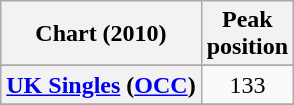<table class="wikitable sortable plainrowheaders" style="text-align:center">
<tr>
<th scope="col">Chart (2010)</th>
<th scope="col">Peak<br>position</th>
</tr>
<tr>
</tr>
<tr>
</tr>
<tr>
<th scope="row"><a href='#'>UK Singles</a> (<a href='#'>OCC</a>)</th>
<td>133</td>
</tr>
<tr>
</tr>
<tr>
</tr>
</table>
